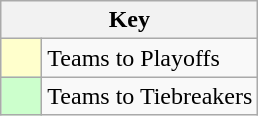<table class="wikitable" style="text-align: center;">
<tr>
<th colspan=2>Key</th>
</tr>
<tr>
<td style="background:#ffffcc; width:20px;"></td>
<td align=left>Teams to Playoffs</td>
</tr>
<tr>
<td style="background:#ccffcc; width:20px;"></td>
<td align=left>Teams to Tiebreakers</td>
</tr>
</table>
